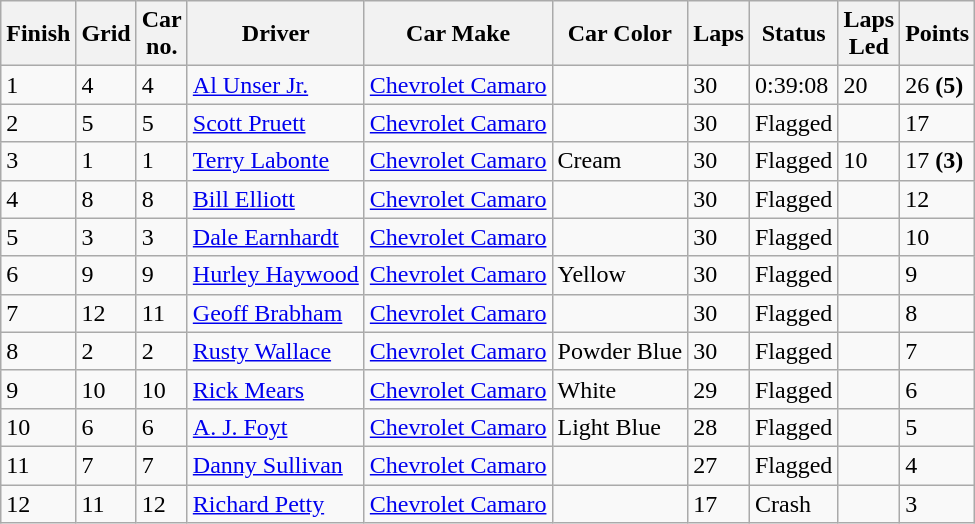<table class="wikitable">
<tr>
<th>Finish</th>
<th>Grid</th>
<th>Car<br>no.</th>
<th>Driver</th>
<th>Car Make</th>
<th>Car Color</th>
<th>Laps</th>
<th>Status</th>
<th>Laps<br>Led</th>
<th>Points</th>
</tr>
<tr>
<td>1</td>
<td>4</td>
<td>4</td>
<td> <a href='#'>Al Unser Jr.</a></td>
<td><a href='#'>Chevrolet Camaro</a></td>
<td><div></div></td>
<td>30</td>
<td>0:39:08</td>
<td>20</td>
<td>26 <strong>(5)</strong></td>
</tr>
<tr>
<td>2</td>
<td>5</td>
<td>5</td>
<td> <a href='#'>Scott Pruett</a></td>
<td><a href='#'>Chevrolet Camaro</a></td>
<td><div></div></td>
<td>30</td>
<td>Flagged</td>
<td></td>
<td>17</td>
</tr>
<tr>
<td>3</td>
<td>1</td>
<td>1</td>
<td> <a href='#'>Terry Labonte</a></td>
<td><a href='#'>Chevrolet Camaro</a></td>
<td><div> Cream</div></td>
<td>30</td>
<td>Flagged</td>
<td>10</td>
<td>17 <strong>(3)</strong></td>
</tr>
<tr>
<td>4</td>
<td>8</td>
<td>8</td>
<td> <a href='#'>Bill Elliott</a></td>
<td><a href='#'>Chevrolet Camaro</a></td>
<td><div></div></td>
<td>30</td>
<td>Flagged</td>
<td></td>
<td>12</td>
</tr>
<tr>
<td>5</td>
<td>3</td>
<td>3</td>
<td> <a href='#'>Dale Earnhardt</a></td>
<td><a href='#'>Chevrolet Camaro</a></td>
<td><div></div></td>
<td>30</td>
<td>Flagged</td>
<td></td>
<td>10</td>
</tr>
<tr>
<td>6</td>
<td>9</td>
<td>9</td>
<td> <a href='#'>Hurley Haywood</a></td>
<td><a href='#'>Chevrolet Camaro</a></td>
<td><div> Yellow</div></td>
<td>30</td>
<td>Flagged</td>
<td></td>
<td>9</td>
</tr>
<tr>
<td>7</td>
<td>12</td>
<td>11</td>
<td> <a href='#'>Geoff Brabham</a></td>
<td><a href='#'>Chevrolet Camaro</a></td>
<td><div></div></td>
<td>30</td>
<td>Flagged</td>
<td></td>
<td>8</td>
</tr>
<tr>
<td>8</td>
<td>2</td>
<td>2</td>
<td> <a href='#'>Rusty Wallace</a></td>
<td><a href='#'>Chevrolet Camaro</a></td>
<td><div> Powder Blue</div></td>
<td>30</td>
<td>Flagged</td>
<td></td>
<td>7</td>
</tr>
<tr>
<td>9</td>
<td>10</td>
<td>10</td>
<td> <a href='#'>Rick Mears</a></td>
<td><a href='#'>Chevrolet Camaro</a></td>
<td><div> White</div></td>
<td>29</td>
<td>Flagged</td>
<td></td>
<td>6</td>
</tr>
<tr>
<td>10</td>
<td>6</td>
<td>6</td>
<td> <a href='#'>A. J. Foyt</a></td>
<td><a href='#'>Chevrolet Camaro</a></td>
<td><div> Light Blue</div></td>
<td>28</td>
<td>Flagged</td>
<td></td>
<td>5</td>
</tr>
<tr>
<td>11</td>
<td>7</td>
<td>7</td>
<td> <a href='#'>Danny Sullivan</a></td>
<td><a href='#'>Chevrolet Camaro</a></td>
<td><div></div></td>
<td>27</td>
<td>Flagged</td>
<td></td>
<td>4</td>
</tr>
<tr>
<td>12</td>
<td>11</td>
<td>12</td>
<td> <a href='#'>Richard Petty</a></td>
<td><a href='#'>Chevrolet Camaro</a></td>
<td><div></div></td>
<td>17</td>
<td>Crash</td>
<td></td>
<td>3</td>
</tr>
</table>
